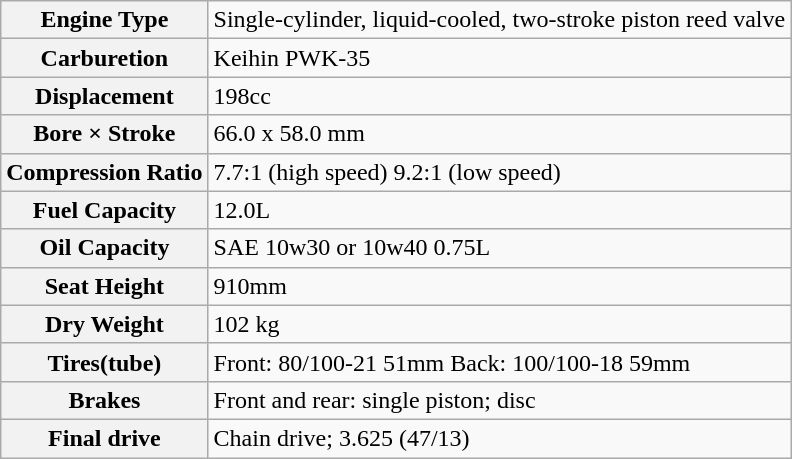<table class="wikitable">
<tr>
<th>Engine Type</th>
<td>Single-cylinder, liquid-cooled, two-stroke piston reed valve</td>
</tr>
<tr>
<th>Carburetion</th>
<td>Keihin PWK-35</td>
</tr>
<tr>
<th>Displacement</th>
<td>198cc</td>
</tr>
<tr>
<th>Bore × Stroke</th>
<td>66.0 x 58.0 mm</td>
</tr>
<tr>
<th>Compression Ratio</th>
<td>7.7:1 (high speed) 9.2:1 (low speed)</td>
</tr>
<tr>
<th>Fuel Capacity</th>
<td>12.0L</td>
</tr>
<tr>
<th>Oil Capacity</th>
<td>SAE 10w30 or 10w40 0.75L</td>
</tr>
<tr>
<th>Seat Height</th>
<td>910mm</td>
</tr>
<tr>
<th>Dry Weight</th>
<td>102 kg</td>
</tr>
<tr>
<th>Tires(tube)</th>
<td>Front: 80/100-21 51mm Back: 100/100-18 59mm</td>
</tr>
<tr>
<th>Brakes</th>
<td>Front and rear: single piston; disc</td>
</tr>
<tr>
<th>Final drive</th>
<td>Chain drive; 3.625 (47/13)</td>
</tr>
</table>
